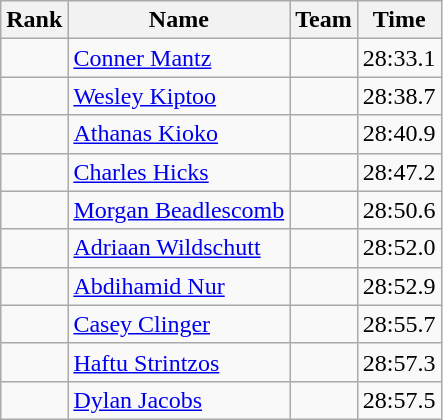<table class="wikitable sortable" style="text-align:center">
<tr>
<th>Rank</th>
<th>Name</th>
<th>Team</th>
<th>Time</th>
</tr>
<tr>
<td></td>
<td align=left> <a href='#'>Conner Mantz</a></td>
<td></td>
<td>28:33.1</td>
</tr>
<tr>
<td></td>
<td align=left> <a href='#'>Wesley Kiptoo</a></td>
<td></td>
<td>28:38.7</td>
</tr>
<tr>
<td></td>
<td align=left> <a href='#'>Athanas Kioko</a></td>
<td></td>
<td>28:40.9</td>
</tr>
<tr>
<td></td>
<td align=left> <a href='#'>Charles Hicks</a></td>
<td></td>
<td>28:47.2</td>
</tr>
<tr>
<td></td>
<td align=left> <a href='#'>Morgan Beadlescomb</a></td>
<td></td>
<td>28:50.6</td>
</tr>
<tr>
<td></td>
<td align=left> <a href='#'>Adriaan Wildschutt</a></td>
<td></td>
<td>28:52.0</td>
</tr>
<tr>
<td></td>
<td align=left> <a href='#'>Abdihamid Nur</a></td>
<td></td>
<td>28:52.9</td>
</tr>
<tr>
<td></td>
<td align=left> <a href='#'>Casey Clinger</a></td>
<td></td>
<td>28:55.7</td>
</tr>
<tr>
<td></td>
<td align=left> <a href='#'>Haftu Strintzos</a></td>
<td></td>
<td>28:57.3</td>
</tr>
<tr>
<td></td>
<td align=left> <a href='#'>Dylan Jacobs</a></td>
<td></td>
<td>28:57.5</td>
</tr>
</table>
